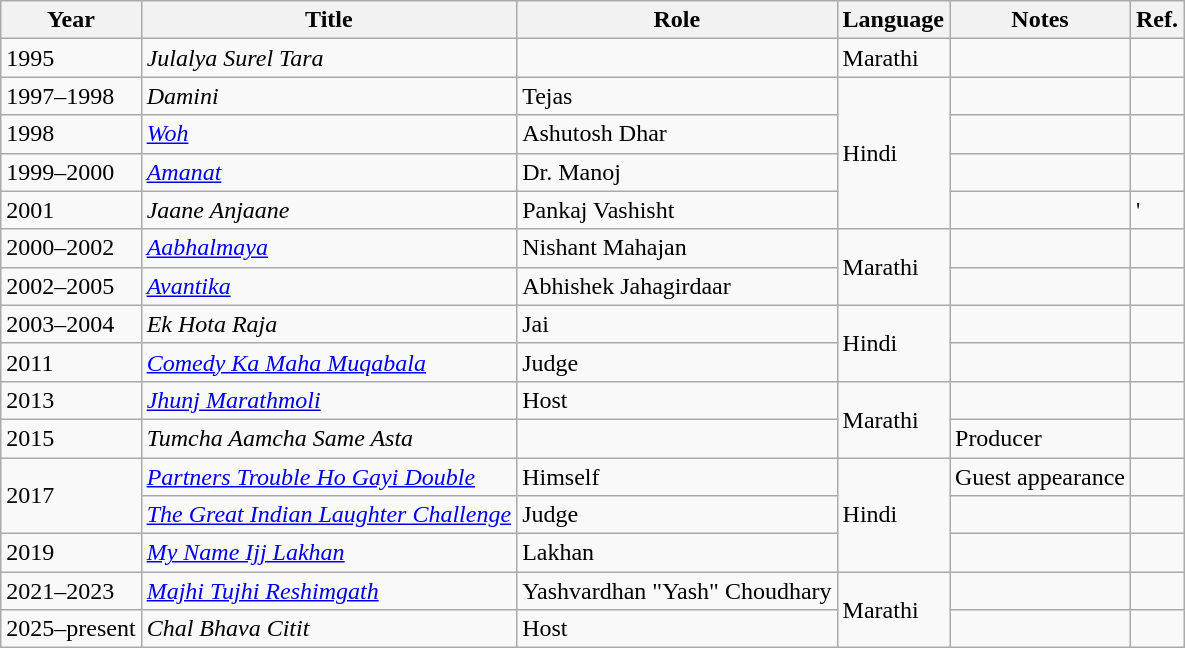<table class="wikitable sortable">
<tr>
<th>Year</th>
<th>Title</th>
<th>Role</th>
<th>Language</th>
<th class="unsortable">Notes</th>
<th class="unsortable">Ref.</th>
</tr>
<tr>
<td>1995</td>
<td><em>Julalya Surel Tara</em></td>
<td></td>
<td>Marathi</td>
<td></td>
<td></td>
</tr>
<tr>
<td>1997–1998</td>
<td><em>Damini</em></td>
<td>Tejas</td>
<td rowspan="4">Hindi</td>
<td></td>
<td></td>
</tr>
<tr>
<td>1998</td>
<td><em><a href='#'>Woh</a></em></td>
<td>Ashutosh Dhar</td>
<td></td>
<td></td>
</tr>
<tr>
<td>1999–2000</td>
<td><em><a href='#'>Amanat</a></em></td>
<td>Dr. Manoj</td>
<td></td>
<td></td>
</tr>
<tr>
<td>2001</td>
<td><em>Jaane Anjaane</em></td>
<td>Pankaj Vashisht</td>
<td></td>
<td>'</td>
</tr>
<tr>
<td>2000–2002</td>
<td><em><a href='#'>Aabhalmaya</a></em></td>
<td>Nishant Mahajan</td>
<td rowspan="2">Marathi</td>
<td></td>
<td></td>
</tr>
<tr>
<td>2002–2005</td>
<td><em><a href='#'>Avantika</a></em></td>
<td>Abhishek Jahagirdaar</td>
<td></td>
<td></td>
</tr>
<tr>
<td>2003–2004</td>
<td><em>Ek Hota Raja</em></td>
<td>Jai</td>
<td rowspan="2">Hindi</td>
<td></td>
<td></td>
</tr>
<tr>
<td>2011</td>
<td><em><a href='#'>Comedy Ka Maha Muqabala</a></em></td>
<td>Judge</td>
<td></td>
<td></td>
</tr>
<tr>
<td>2013</td>
<td><em><a href='#'>Jhunj Marathmoli</a></em></td>
<td>Host</td>
<td rowspan="2">Marathi</td>
<td></td>
<td></td>
</tr>
<tr>
<td>2015</td>
<td><em>Tumcha Aamcha Same Asta</em></td>
<td></td>
<td>Producer</td>
<td></td>
</tr>
<tr>
<td rowspan="2">2017</td>
<td><em><a href='#'>Partners Trouble Ho Gayi Double</a></em></td>
<td>Himself</td>
<td rowspan="3">Hindi</td>
<td>Guest appearance</td>
<td></td>
</tr>
<tr>
<td><em><a href='#'>The Great Indian Laughter Challenge</a></em></td>
<td>Judge</td>
<td></td>
<td></td>
</tr>
<tr>
<td>2019</td>
<td><em><a href='#'>My Name Ijj Lakhan</a></em></td>
<td>Lakhan</td>
<td></td>
<td></td>
</tr>
<tr>
<td>2021–2023</td>
<td><em><a href='#'>Majhi Tujhi Reshimgath</a></em></td>
<td>Yashvardhan "Yash" Choudhary</td>
<td rowspan="2">Marathi</td>
<td></td>
<td></td>
</tr>
<tr>
<td>2025–present</td>
<td><em>Chal Bhava Citit</em></td>
<td>Host</td>
<td></td>
<td></td>
</tr>
</table>
